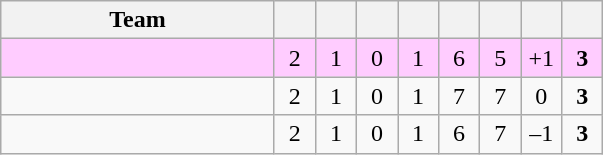<table class="wikitable" style="text-align: center;">
<tr>
<th style="width:175px;">Team</th>
<th width="20"></th>
<th width="20"></th>
<th width="20"></th>
<th width="20"></th>
<th width="20"></th>
<th width="20"></th>
<th width="20"></th>
<th width="20"></th>
</tr>
<tr style="background:#fcf;">
<td align=left></td>
<td>2</td>
<td>1</td>
<td>0</td>
<td>1</td>
<td>6</td>
<td>5</td>
<td>+1</td>
<td><strong>3</strong></td>
</tr>
<tr>
<td align=left></td>
<td>2</td>
<td>1</td>
<td>0</td>
<td>1</td>
<td>7</td>
<td>7</td>
<td>0</td>
<td><strong>3</strong></td>
</tr>
<tr>
<td align=left></td>
<td>2</td>
<td>1</td>
<td>0</td>
<td>1</td>
<td>6</td>
<td>7</td>
<td>–1</td>
<td><strong>3</strong></td>
</tr>
</table>
